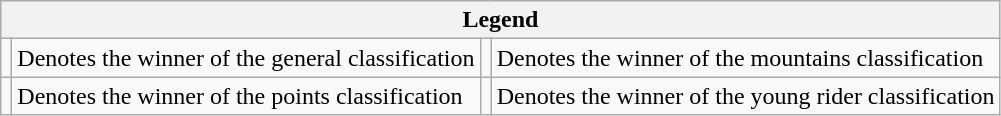<table class="wikitable">
<tr>
<th colspan="4">Legend</th>
</tr>
<tr>
<td></td>
<td>Denotes the winner of the general classification</td>
<td></td>
<td>Denotes the winner of the mountains classification</td>
</tr>
<tr>
<td></td>
<td>Denotes the winner of the points classification</td>
<td></td>
<td>Denotes the winner of the young rider classification</td>
</tr>
</table>
